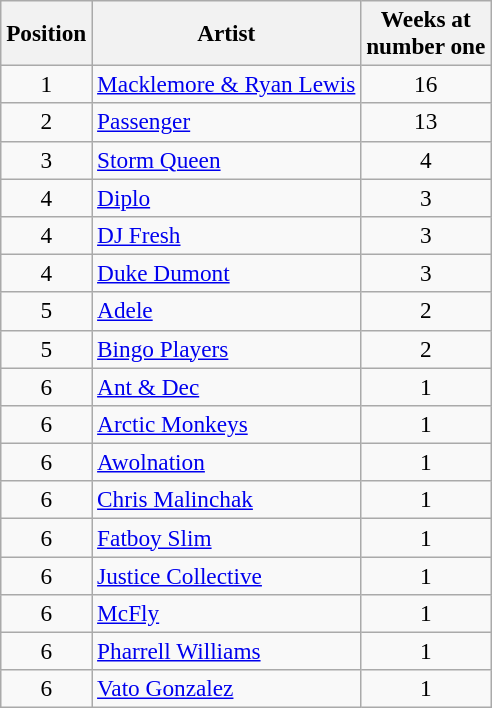<table class="wikitable sortable plainrowheaders" style="font-size:97%;">
<tr>
<th scope=col>Position</th>
<th scope=col>Artist</th>
<th scope=col>Weeks at<br>number one</th>
</tr>
<tr>
<td align=center>1</td>
<td><a href='#'>Macklemore & Ryan Lewis</a></td>
<td align=center>16</td>
</tr>
<tr>
<td align=center>2</td>
<td><a href='#'>Passenger</a></td>
<td align=center>13</td>
</tr>
<tr>
<td align=center>3</td>
<td><a href='#'>Storm Queen</a></td>
<td align=center>4</td>
</tr>
<tr>
<td align=center>4</td>
<td><a href='#'>Diplo</a></td>
<td align=center>3</td>
</tr>
<tr>
<td align=center>4</td>
<td><a href='#'>DJ Fresh</a></td>
<td align=center>3</td>
</tr>
<tr>
<td align=center>4</td>
<td><a href='#'>Duke Dumont</a></td>
<td align=center>3</td>
</tr>
<tr>
<td align=center>5</td>
<td><a href='#'>Adele</a></td>
<td align=center>2</td>
</tr>
<tr>
<td align=center>5</td>
<td><a href='#'>Bingo Players</a></td>
<td align=center>2</td>
</tr>
<tr>
<td align=center>6</td>
<td><a href='#'>Ant & Dec</a></td>
<td align=center>1</td>
</tr>
<tr>
<td align=center>6</td>
<td><a href='#'>Arctic Monkeys</a></td>
<td align=center>1</td>
</tr>
<tr>
<td align=center>6</td>
<td><a href='#'>Awolnation</a></td>
<td align=center>1</td>
</tr>
<tr>
<td align=center>6</td>
<td><a href='#'>Chris Malinchak</a></td>
<td align=center>1</td>
</tr>
<tr>
<td align=center>6</td>
<td><a href='#'>Fatboy Slim</a></td>
<td align=center>1</td>
</tr>
<tr>
<td align=center>6</td>
<td><a href='#'>Justice Collective</a></td>
<td align=center>1</td>
</tr>
<tr>
<td align=center>6</td>
<td><a href='#'>McFly</a></td>
<td align=center>1</td>
</tr>
<tr>
<td align=center>6</td>
<td><a href='#'>Pharrell Williams</a></td>
<td align=center>1</td>
</tr>
<tr>
<td align=center>6</td>
<td><a href='#'>Vato Gonzalez</a></td>
<td align=center>1</td>
</tr>
</table>
